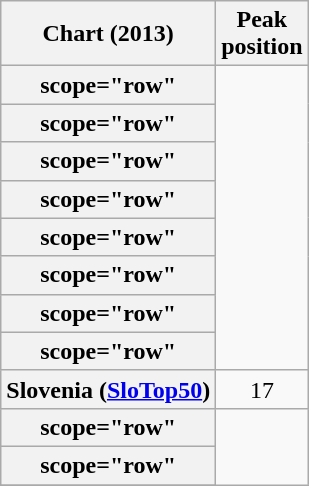<table class="wikitable sortable plainrowheaders">
<tr>
<th>Chart (2013)</th>
<th>Peak<br>position</th>
</tr>
<tr>
<th>scope="row" </th>
</tr>
<tr>
<th>scope="row" </th>
</tr>
<tr>
<th>scope="row" </th>
</tr>
<tr>
<th>scope="row" </th>
</tr>
<tr>
<th>scope="row" </th>
</tr>
<tr>
<th>scope="row" </th>
</tr>
<tr>
<th>scope="row" </th>
</tr>
<tr>
<th>scope="row" </th>
</tr>
<tr>
<th scope="row">Slovenia (<a href='#'>SloTop50</a>)</th>
<td align=center>17</td>
</tr>
<tr>
<th>scope="row" </th>
</tr>
<tr>
<th>scope="row" </th>
</tr>
<tr>
</tr>
</table>
